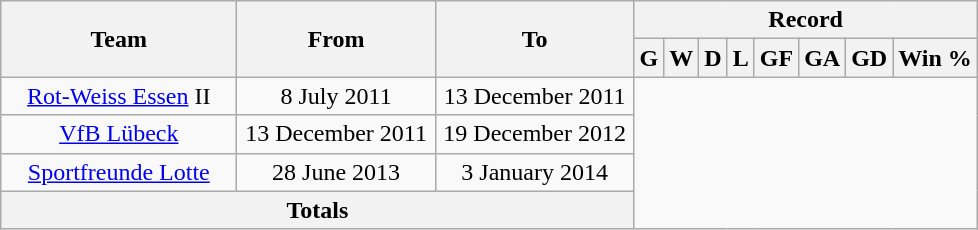<table class="wikitable" style="text-align: center">
<tr>
<th rowspan="2" style="width:150px">Team</th>
<th rowspan="2" style="width:125px">From</th>
<th rowspan="2" style="width:125px">To</th>
<th colspan="8">Record</th>
</tr>
<tr>
<th>G</th>
<th>W</th>
<th>D</th>
<th>L</th>
<th>GF</th>
<th>GA</th>
<th>GD</th>
<th>Win %</th>
</tr>
<tr>
<td><a href='#'>Rot-Weiss Essen</a> II</td>
<td>8 July 2011</td>
<td>13 December 2011<br></td>
</tr>
<tr>
<td><a href='#'>VfB Lübeck</a></td>
<td>13 December 2011</td>
<td>19 December 2012<br></td>
</tr>
<tr>
<td><a href='#'>Sportfreunde Lotte</a></td>
<td>28 June 2013</td>
<td>3 January 2014<br></td>
</tr>
<tr>
<th colspan="3">Totals<br></th>
</tr>
</table>
